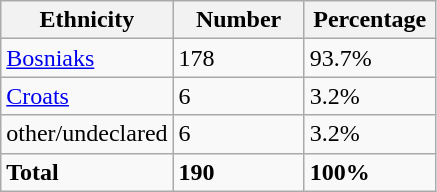<table class="wikitable">
<tr>
<th width="100px">Ethnicity</th>
<th width="80px">Number</th>
<th width="80px">Percentage</th>
</tr>
<tr>
<td><a href='#'>Bosniaks</a></td>
<td>178</td>
<td>93.7%</td>
</tr>
<tr>
<td><a href='#'>Croats</a></td>
<td>6</td>
<td>3.2%</td>
</tr>
<tr>
<td>other/undeclared</td>
<td>6</td>
<td>3.2%</td>
</tr>
<tr>
<td><strong>Total</strong></td>
<td><strong>190</strong></td>
<td><strong>100%</strong></td>
</tr>
</table>
